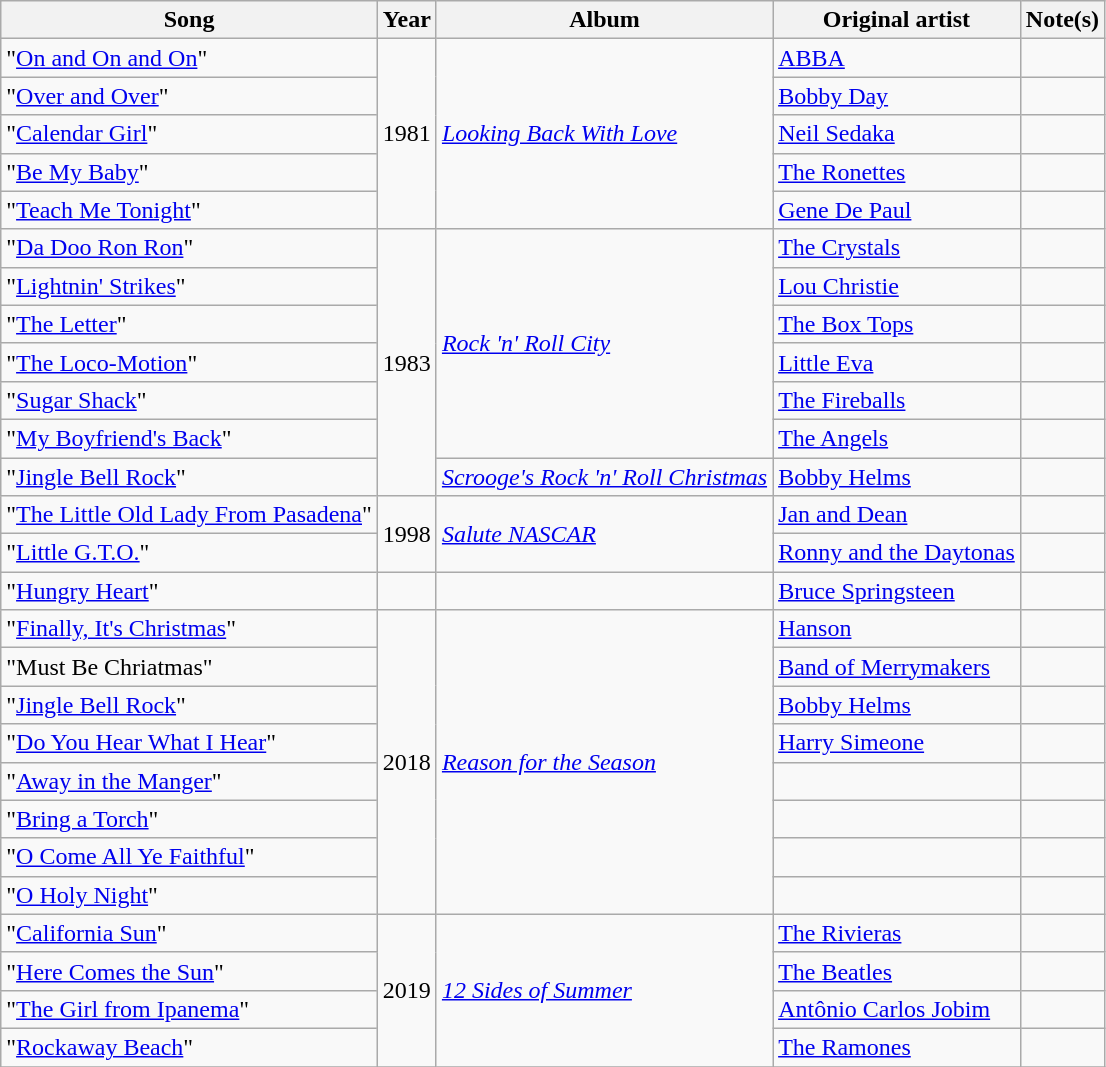<table class="wikitable sortable" border="1">
<tr>
<th>Song</th>
<th>Year</th>
<th>Album</th>
<th>Original artist</th>
<th>Note(s)</th>
</tr>
<tr>
<td>"<a href='#'>On and On and On</a>"</td>
<td rowspan="5" style="text-align:center;">1981</td>
<td rowspan="5"><em><a href='#'>Looking Back With Love</a></em></td>
<td><a href='#'>ABBA</a></td>
<td></td>
</tr>
<tr>
<td>"<a href='#'>Over and Over</a>"</td>
<td><a href='#'>Bobby Day</a></td>
<td></td>
</tr>
<tr>
<td>"<a href='#'>Calendar Girl</a>"</td>
<td><a href='#'>Neil Sedaka</a></td>
<td></td>
</tr>
<tr>
<td>"<a href='#'>Be My Baby</a>"</td>
<td data-sort-value = "Ronettes"><a href='#'>The Ronettes</a></td>
<td></td>
</tr>
<tr>
<td>"<a href='#'>Teach Me Tonight</a>"</td>
<td><a href='#'>Gene De Paul</a></td>
<td></td>
</tr>
<tr>
<td>"<a href='#'>Da Doo Ron Ron</a>"</td>
<td rowspan="7" style="text-align:center;">1983</td>
<td rowspan="6"><em><a href='#'>Rock 'n' Roll City</a></em></td>
<td data-sort-value = "Crystals"><a href='#'>The Crystals</a></td>
<td></td>
</tr>
<tr>
<td>"<a href='#'>Lightnin' Strikes</a>"</td>
<td><a href='#'>Lou Christie</a></td>
<td></td>
</tr>
<tr>
<td>"<a href='#'>The Letter</a>"</td>
<td data-sort-value = "Box Tops"><a href='#'>The Box Tops</a></td>
<td></td>
</tr>
<tr>
<td>"<a href='#'>The Loco-Motion</a>"</td>
<td><a href='#'>Little Eva</a></td>
<td></td>
</tr>
<tr>
<td>"<a href='#'>Sugar Shack</a>"</td>
<td data-sort-value = "Fireballs"><a href='#'>The Fireballs</a></td>
<td></td>
</tr>
<tr>
<td>"<a href='#'>My Boyfriend's Back</a>"</td>
<td data-sort-value = "Angels"><a href='#'>The Angels</a></td>
<td></td>
</tr>
<tr>
<td>"<a href='#'>Jingle Bell Rock</a>"</td>
<td><em><a href='#'>Scrooge's Rock 'n' Roll Christmas</a></em></td>
<td><a href='#'>Bobby Helms</a></td>
<td></td>
</tr>
<tr>
<td>"<a href='#'>The Little Old Lady From Pasadena</a>"</td>
<td rowspan="2" style="text-align:center;">1998</td>
<td rowspan="2"><em><a href='#'>Salute NASCAR</a></em></td>
<td><a href='#'>Jan and Dean</a></td>
<td></td>
</tr>
<tr>
<td>"<a href='#'>Little G.T.O.</a>"</td>
<td><a href='#'>Ronny and the Daytonas</a></td>
<td></td>
</tr>
<tr>
<td>"<a href='#'>Hungry Heart</a>"</td>
<td></td>
<td></td>
<td><a href='#'>Bruce Springsteen</a></td>
<td></td>
</tr>
<tr>
<td>"<a href='#'>Finally, It's Christmas</a>"</td>
<td rowspan="8" style="text-align:center;">2018</td>
<td rowspan="8"><em><a href='#'>Reason for the Season</a></em></td>
<td><a href='#'>Hanson</a></td>
<td></td>
</tr>
<tr>
<td>"Must Be Chriatmas"</td>
<td><a href='#'>Band of Merrymakers</a></td>
<td></td>
</tr>
<tr>
<td>"<a href='#'>Jingle Bell Rock</a>"</td>
<td><a href='#'>Bobby Helms</a></td>
<td></td>
</tr>
<tr>
<td>"<a href='#'>Do You Hear What I Hear</a>"</td>
<td><a href='#'>Harry Simeone</a></td>
<td></td>
</tr>
<tr>
<td>"<a href='#'>Away in the Manger</a>"</td>
<td></td>
<td></td>
</tr>
<tr>
<td>"<a href='#'>Bring a Torch</a>"</td>
<td></td>
<td></td>
</tr>
<tr>
<td>"<a href='#'>O Come All Ye Faithful</a>"</td>
<td></td>
<td></td>
</tr>
<tr>
<td>"<a href='#'>O Holy Night</a>"</td>
<td></td>
<td></td>
</tr>
<tr>
<td>"<a href='#'>California Sun</a>"</td>
<td rowspan="4" style="text-align:center;">2019</td>
<td rowspan="4"><em><a href='#'>12 Sides of Summer</a></em></td>
<td><a href='#'>The Rivieras</a></td>
<td></td>
</tr>
<tr>
<td>"<a href='#'>Here Comes the Sun</a>"</td>
<td><a href='#'>The Beatles</a></td>
<td></td>
</tr>
<tr>
<td>"<a href='#'>The Girl from Ipanema</a>"</td>
<td><a href='#'>Antônio Carlos Jobim</a></td>
<td></td>
</tr>
<tr>
<td>"<a href='#'>Rockaway Beach</a>"</td>
<td><a href='#'>The Ramones</a></td>
<td></td>
</tr>
<tr>
</tr>
</table>
